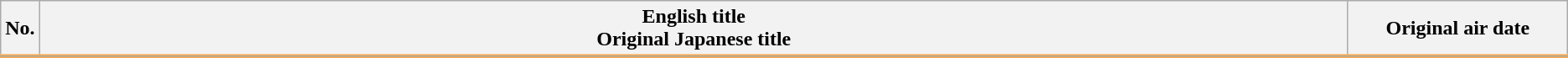<table class="wikitable">
<tr style="border-bottom: 3px solid #FCA845;">
<th style="width:1%;">No.</th>
<th>English title<br> Original Japanese title</th>
<th style="width:14%;">Original air date</th>
</tr>
<tr>
</tr>
</table>
